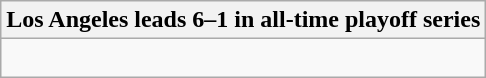<table class="wikitable collapsible collapsed">
<tr>
<th>Los Angeles leads 6–1 in all-time playoff series</th>
</tr>
<tr>
<td><br>





</td>
</tr>
</table>
